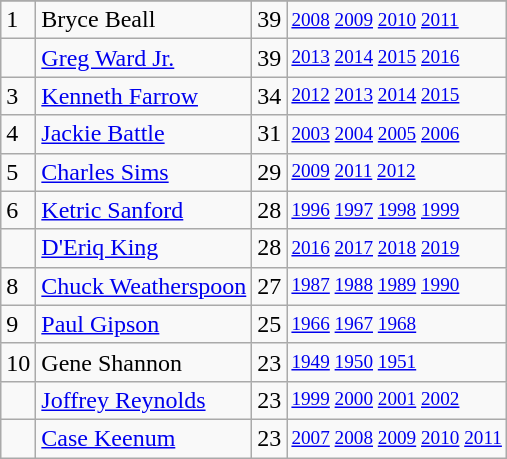<table class="wikitable">
<tr>
</tr>
<tr>
<td>1</td>
<td>Bryce Beall</td>
<td>39</td>
<td style="font-size:80%;"><a href='#'>2008</a> <a href='#'>2009</a> <a href='#'>2010</a> <a href='#'>2011</a></td>
</tr>
<tr>
<td></td>
<td><a href='#'>Greg Ward Jr.</a></td>
<td>39</td>
<td style="font-size:80%;"><a href='#'>2013</a> <a href='#'>2014</a> <a href='#'>2015</a> <a href='#'>2016</a></td>
</tr>
<tr>
<td>3</td>
<td><a href='#'>Kenneth Farrow</a></td>
<td>34</td>
<td style="font-size:80%;"><a href='#'>2012</a> <a href='#'>2013</a> <a href='#'>2014</a> <a href='#'>2015</a></td>
</tr>
<tr>
<td>4</td>
<td><a href='#'>Jackie Battle</a></td>
<td>31</td>
<td style="font-size:80%;"><a href='#'>2003</a> <a href='#'>2004</a> <a href='#'>2005</a> <a href='#'>2006</a></td>
</tr>
<tr>
<td>5</td>
<td><a href='#'>Charles Sims</a></td>
<td>29</td>
<td style="font-size:80%;"><a href='#'>2009</a> <a href='#'>2011</a> <a href='#'>2012</a></td>
</tr>
<tr>
<td>6</td>
<td><a href='#'>Ketric Sanford</a></td>
<td>28</td>
<td style="font-size:80%;"><a href='#'>1996</a> <a href='#'>1997</a> <a href='#'>1998</a> <a href='#'>1999</a></td>
</tr>
<tr>
<td></td>
<td><a href='#'>D'Eriq King</a></td>
<td>28</td>
<td style="font-size:80%;"><a href='#'>2016</a> <a href='#'>2017</a> <a href='#'>2018</a> <a href='#'>2019</a></td>
</tr>
<tr>
<td>8</td>
<td><a href='#'>Chuck Weatherspoon</a></td>
<td>27</td>
<td style="font-size:80%;"><a href='#'>1987</a> <a href='#'>1988</a> <a href='#'>1989</a> <a href='#'>1990</a></td>
</tr>
<tr>
<td>9</td>
<td><a href='#'>Paul Gipson</a></td>
<td>25</td>
<td style="font-size:80%;"><a href='#'>1966</a> <a href='#'>1967</a> <a href='#'>1968</a></td>
</tr>
<tr>
<td>10</td>
<td>Gene Shannon</td>
<td>23</td>
<td style="font-size:80%;"><a href='#'>1949</a> <a href='#'>1950</a> <a href='#'>1951</a></td>
</tr>
<tr>
<td></td>
<td><a href='#'>Joffrey Reynolds</a></td>
<td>23</td>
<td style="font-size:80%;"><a href='#'>1999</a> <a href='#'>2000</a> <a href='#'>2001</a> <a href='#'>2002</a></td>
</tr>
<tr>
<td></td>
<td><a href='#'>Case Keenum</a></td>
<td>23</td>
<td style="font-size:80%;"><a href='#'>2007</a> <a href='#'>2008</a> <a href='#'>2009</a> <a href='#'>2010</a> <a href='#'>2011</a></td>
</tr>
</table>
